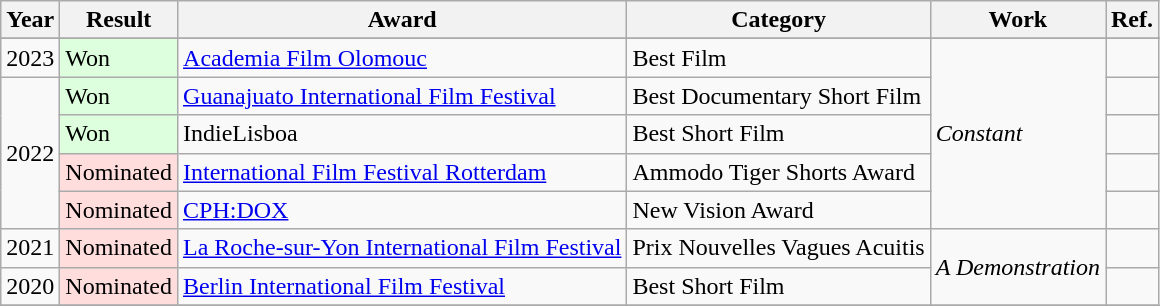<table class="wikitable">
<tr>
<th>Year</th>
<th>Result</th>
<th>Award</th>
<th>Category</th>
<th>Work</th>
<th>Ref.</th>
</tr>
<tr>
</tr>
<tr>
<td>2023</td>
<td style="background: #ddffdd">Won</td>
<td><a href='#'>Academia Film Olomouc</a></td>
<td>Best Film</td>
<td rowspan="5"><em>Constant</em></td>
<td></td>
</tr>
<tr>
<td rowspan="4">2022</td>
<td style="background: #ddffdd">Won</td>
<td><a href='#'>Guanajuato International Film Festival</a></td>
<td>Best Documentary Short Film</td>
<td></td>
</tr>
<tr>
<td style="background: #ddffdd">Won</td>
<td>IndieLisboa</td>
<td>Best Short Film</td>
<td></td>
</tr>
<tr>
<td style="background: #ffdddd">Nominated</td>
<td><a href='#'>International Film Festival Rotterdam</a></td>
<td>Ammodo Tiger Shorts Award</td>
<td></td>
</tr>
<tr>
<td style="background: #ffdddd">Nominated</td>
<td><a href='#'>CPH:DOX</a></td>
<td>New Vision Award</td>
<td></td>
</tr>
<tr>
<td>2021</td>
<td style="background: #ffdddd">Nominated</td>
<td><a href='#'>La Roche-sur-Yon International Film Festival</a></td>
<td>Prix Nouvelles Vagues Acuitis</td>
<td rowspan="2"><em>A Demonstration</em></td>
<td></td>
</tr>
<tr>
<td>2020</td>
<td style="background: #ffdddd">Nominated</td>
<td><a href='#'>Berlin International Film Festival</a></td>
<td>Best Short Film</td>
<td></td>
</tr>
<tr>
</tr>
</table>
